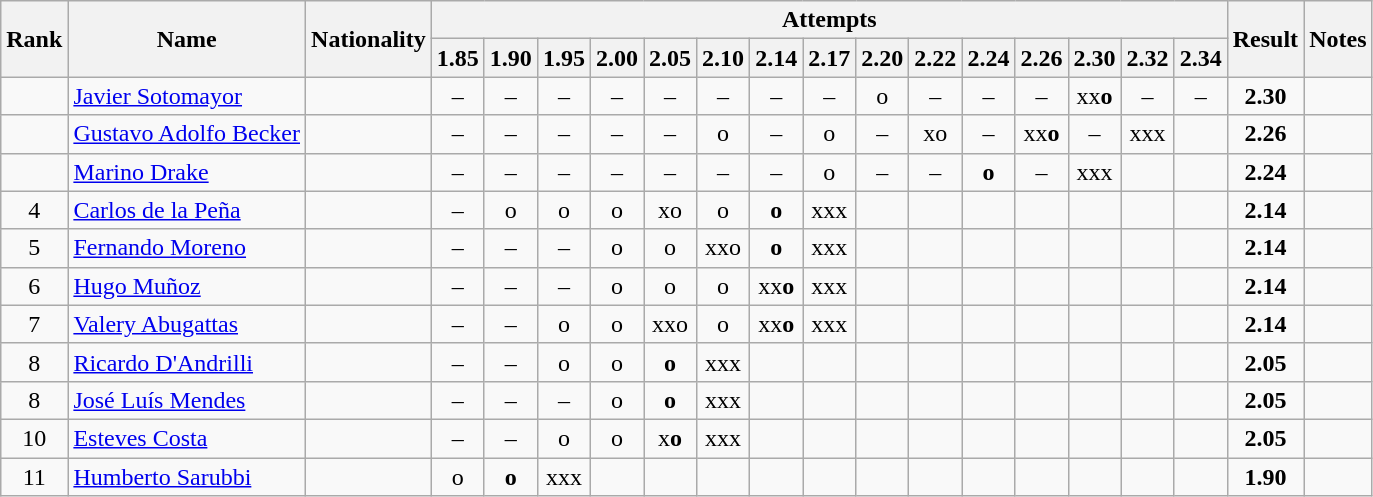<table class="wikitable sortable" style="text-align:center">
<tr>
<th rowspan=2>Rank</th>
<th rowspan=2>Name</th>
<th rowspan=2>Nationality</th>
<th colspan=15>Attempts</th>
<th rowspan=2>Result</th>
<th rowspan=2>Notes</th>
</tr>
<tr>
<th>1.85</th>
<th>1.90</th>
<th>1.95</th>
<th>2.00</th>
<th>2.05</th>
<th>2.10</th>
<th>2.14</th>
<th>2.17</th>
<th>2.20</th>
<th>2.22</th>
<th>2.24</th>
<th>2.26</th>
<th>2.30</th>
<th>2.32</th>
<th>2.34</th>
</tr>
<tr>
<td align=center></td>
<td align=left><a href='#'>Javier Sotomayor</a></td>
<td align=left></td>
<td>–</td>
<td>–</td>
<td>–</td>
<td>–</td>
<td>–</td>
<td>–</td>
<td>–</td>
<td>–</td>
<td>o</td>
<td>–</td>
<td>–</td>
<td>–</td>
<td>xx<strong>o</strong></td>
<td>–</td>
<td>–</td>
<td><strong>2.30</strong></td>
<td></td>
</tr>
<tr>
<td align=center></td>
<td align=left><a href='#'>Gustavo Adolfo Becker</a></td>
<td align=left></td>
<td>–</td>
<td>–</td>
<td>–</td>
<td>–</td>
<td>–</td>
<td>o</td>
<td>–</td>
<td>o</td>
<td>–</td>
<td>xo</td>
<td>–</td>
<td>xx<strong>o</strong></td>
<td>–</td>
<td>xxx</td>
<td></td>
<td><strong>2.26</strong></td>
<td></td>
</tr>
<tr>
<td align=center></td>
<td align=left><a href='#'>Marino Drake</a></td>
<td align=left></td>
<td>–</td>
<td>–</td>
<td>–</td>
<td>–</td>
<td>–</td>
<td>–</td>
<td>–</td>
<td>o</td>
<td>–</td>
<td>–</td>
<td><strong>o</strong></td>
<td>–</td>
<td>xxx</td>
<td></td>
<td></td>
<td><strong>2.24</strong></td>
<td></td>
</tr>
<tr>
<td align=center>4</td>
<td align=left><a href='#'>Carlos de la Peña</a></td>
<td align=left></td>
<td>–</td>
<td>o</td>
<td>o</td>
<td>o</td>
<td>xo</td>
<td>o</td>
<td><strong>o</strong></td>
<td>xxx</td>
<td></td>
<td></td>
<td></td>
<td></td>
<td></td>
<td></td>
<td></td>
<td><strong>2.14</strong></td>
<td></td>
</tr>
<tr>
<td align=center>5</td>
<td align=left><a href='#'>Fernando Moreno</a></td>
<td align=left></td>
<td>–</td>
<td>–</td>
<td>–</td>
<td>o</td>
<td>o</td>
<td>xxo</td>
<td><strong>o</strong></td>
<td>xxx</td>
<td></td>
<td></td>
<td></td>
<td></td>
<td></td>
<td></td>
<td></td>
<td><strong>2.14</strong></td>
<td></td>
</tr>
<tr>
<td align=center>6</td>
<td align=left><a href='#'>Hugo Muñoz</a></td>
<td align=left></td>
<td>–</td>
<td>–</td>
<td>–</td>
<td>o</td>
<td>o</td>
<td>o</td>
<td>xx<strong>o</strong></td>
<td>xxx</td>
<td></td>
<td></td>
<td></td>
<td></td>
<td></td>
<td></td>
<td></td>
<td><strong>2.14</strong></td>
<td></td>
</tr>
<tr>
<td align=center>7</td>
<td align=left><a href='#'>Valery Abugattas</a></td>
<td align=left></td>
<td>–</td>
<td>–</td>
<td>o</td>
<td>o</td>
<td>xxo</td>
<td>o</td>
<td>xx<strong>o</strong></td>
<td>xxx</td>
<td></td>
<td></td>
<td></td>
<td></td>
<td></td>
<td></td>
<td></td>
<td><strong>2.14</strong></td>
<td></td>
</tr>
<tr>
<td align=center>8</td>
<td align=left><a href='#'>Ricardo D'Andrilli</a></td>
<td align=left></td>
<td>–</td>
<td>–</td>
<td>o</td>
<td>o</td>
<td><strong>o</strong></td>
<td>xxx</td>
<td></td>
<td></td>
<td></td>
<td></td>
<td></td>
<td></td>
<td></td>
<td></td>
<td></td>
<td><strong>2.05</strong></td>
<td></td>
</tr>
<tr>
<td align=center>8</td>
<td align=left><a href='#'>José Luís Mendes</a></td>
<td align=left></td>
<td>–</td>
<td>–</td>
<td>–</td>
<td>o</td>
<td><strong>o</strong></td>
<td>xxx</td>
<td></td>
<td></td>
<td></td>
<td></td>
<td></td>
<td></td>
<td></td>
<td></td>
<td></td>
<td><strong>2.05</strong></td>
<td></td>
</tr>
<tr>
<td align=center>10</td>
<td align=left><a href='#'>Esteves Costa</a></td>
<td align=left></td>
<td>–</td>
<td>–</td>
<td>o</td>
<td>o</td>
<td>x<strong>o</strong></td>
<td>xxx</td>
<td></td>
<td></td>
<td></td>
<td></td>
<td></td>
<td></td>
<td></td>
<td></td>
<td></td>
<td><strong>2.05</strong></td>
<td></td>
</tr>
<tr>
<td align=center>11</td>
<td align=left><a href='#'>Humberto Sarubbi</a></td>
<td align=left></td>
<td>o</td>
<td><strong>o</strong></td>
<td>xxx</td>
<td></td>
<td></td>
<td></td>
<td></td>
<td></td>
<td></td>
<td></td>
<td></td>
<td></td>
<td></td>
<td></td>
<td></td>
<td><strong>1.90</strong></td>
<td></td>
</tr>
</table>
